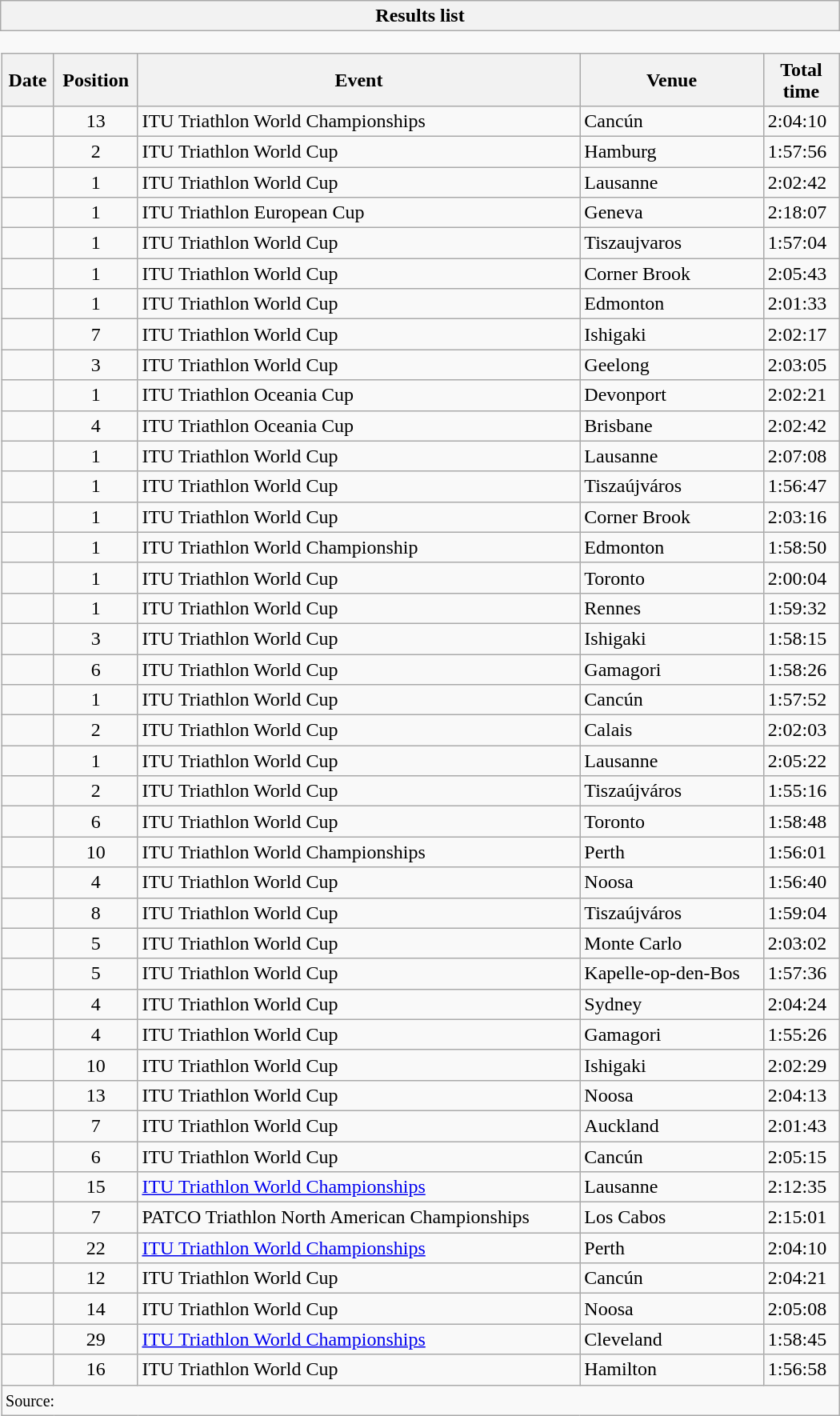<table class="wikitable collapsible collapsed" style="border:none; width:700px;">
<tr>
<th>Results list</th>
</tr>
<tr>
<td style="padding:0; border:none;"><br><table class="wikitable sortable" style="margin:0; width:100%;">
<tr>
<th>Date</th>
<th>Position</th>
<th>Event</th>
<th>Venue</th>
<th>Total<br>time</th>
</tr>
<tr>
<td></td>
<td align="center">13</td>
<td>ITU Triathlon World Championships</td>
<td>Cancún</td>
<td>2:04:10</td>
</tr>
<tr>
<td></td>
<td align="center">2</td>
<td>ITU Triathlon World Cup</td>
<td>Hamburg</td>
<td>1:57:56</td>
</tr>
<tr>
<td></td>
<td align="center">1</td>
<td>ITU Triathlon World Cup</td>
<td>Lausanne</td>
<td>2:02:42</td>
</tr>
<tr>
<td></td>
<td align="center">1</td>
<td>ITU Triathlon European Cup</td>
<td>Geneva</td>
<td>2:18:07</td>
</tr>
<tr>
<td></td>
<td align="center">1</td>
<td>ITU Triathlon World Cup</td>
<td>Tiszaujvaros</td>
<td>1:57:04</td>
</tr>
<tr>
<td></td>
<td align="center">1</td>
<td>ITU Triathlon World Cup</td>
<td>Corner Brook</td>
<td>2:05:43</td>
</tr>
<tr>
<td></td>
<td align="center">1</td>
<td>ITU Triathlon World Cup</td>
<td>Edmonton</td>
<td>2:01:33</td>
</tr>
<tr>
<td></td>
<td align="center">7</td>
<td>ITU Triathlon World Cup</td>
<td>Ishigaki</td>
<td>2:02:17</td>
</tr>
<tr>
<td></td>
<td align="center">3</td>
<td>ITU Triathlon World Cup</td>
<td>Geelong</td>
<td>2:03:05</td>
</tr>
<tr>
<td></td>
<td align="center">1</td>
<td>ITU Triathlon Oceania Cup</td>
<td>Devonport</td>
<td>2:02:21</td>
</tr>
<tr>
<td></td>
<td align="center">4</td>
<td>ITU Triathlon Oceania Cup</td>
<td>Brisbane</td>
<td>2:02:42</td>
</tr>
<tr>
<td></td>
<td align="center">1</td>
<td>ITU Triathlon World Cup</td>
<td>Lausanne</td>
<td>2:07:08</td>
</tr>
<tr>
<td></td>
<td align="center">1</td>
<td>ITU Triathlon World Cup</td>
<td>Tiszaújváros</td>
<td>1:56:47</td>
</tr>
<tr>
<td></td>
<td align="center">1</td>
<td>ITU Triathlon World Cup</td>
<td>Corner Brook</td>
<td>2:03:16</td>
</tr>
<tr>
<td></td>
<td align="center">1</td>
<td>ITU Triathlon World Championship</td>
<td>Edmonton</td>
<td>1:58:50</td>
</tr>
<tr>
<td></td>
<td align="center">1</td>
<td>ITU Triathlon World Cup</td>
<td>Toronto</td>
<td>2:00:04</td>
</tr>
<tr>
<td></td>
<td align="center">1</td>
<td>ITU Triathlon World Cup</td>
<td>Rennes</td>
<td>1:59:32</td>
</tr>
<tr>
<td></td>
<td align="center">3</td>
<td>ITU Triathlon World Cup</td>
<td>Ishigaki</td>
<td>1:58:15</td>
</tr>
<tr>
<td></td>
<td align="center">6</td>
<td>ITU Triathlon World Cup</td>
<td>Gamagori</td>
<td>1:58:26</td>
</tr>
<tr>
<td></td>
<td align="center">1</td>
<td>ITU Triathlon World Cup</td>
<td>Cancún</td>
<td>1:57:52</td>
</tr>
<tr>
<td></td>
<td align="center">2</td>
<td>ITU Triathlon World Cup</td>
<td>Calais</td>
<td>2:02:03</td>
</tr>
<tr>
<td></td>
<td align="center">1</td>
<td>ITU Triathlon World Cup</td>
<td>Lausanne</td>
<td>2:05:22</td>
</tr>
<tr>
<td></td>
<td align="center">2</td>
<td>ITU Triathlon World Cup</td>
<td>Tiszaújváros</td>
<td>1:55:16</td>
</tr>
<tr>
<td></td>
<td align="center">6</td>
<td>ITU Triathlon World Cup</td>
<td>Toronto</td>
<td>1:58:48</td>
</tr>
<tr>
<td></td>
<td align="center">10</td>
<td>ITU Triathlon World Championships</td>
<td>Perth</td>
<td>1:56:01</td>
</tr>
<tr>
<td></td>
<td align="center">4</td>
<td>ITU Triathlon World Cup</td>
<td>Noosa</td>
<td>1:56:40</td>
</tr>
<tr>
<td></td>
<td align="center">8</td>
<td>ITU Triathlon World Cup</td>
<td>Tiszaújváros</td>
<td>1:59:04</td>
</tr>
<tr>
<td></td>
<td align="center">5</td>
<td>ITU Triathlon World Cup</td>
<td>Monte Carlo</td>
<td>2:03:02</td>
</tr>
<tr>
<td></td>
<td align="center">5</td>
<td>ITU Triathlon World Cup</td>
<td>Kapelle-op-den-Bos</td>
<td>1:57:36</td>
</tr>
<tr>
<td></td>
<td align="center">4</td>
<td>ITU Triathlon World Cup</td>
<td>Sydney</td>
<td>2:04:24</td>
</tr>
<tr>
<td></td>
<td align="center">4</td>
<td>ITU Triathlon World Cup</td>
<td>Gamagori</td>
<td>1:55:26</td>
</tr>
<tr>
<td></td>
<td align="center">10</td>
<td>ITU Triathlon World Cup</td>
<td>Ishigaki</td>
<td>2:02:29</td>
</tr>
<tr>
<td></td>
<td align="center">13</td>
<td>ITU Triathlon World Cup</td>
<td>Noosa</td>
<td>2:04:13</td>
</tr>
<tr>
<td></td>
<td align="center">7</td>
<td>ITU Triathlon World Cup</td>
<td>Auckland</td>
<td>2:01:43</td>
</tr>
<tr>
<td></td>
<td align="center">6</td>
<td>ITU Triathlon World Cup</td>
<td>Cancún</td>
<td>2:05:15</td>
</tr>
<tr>
<td></td>
<td align="center">15</td>
<td><a href='#'>ITU Triathlon World Championships</a></td>
<td>Lausanne</td>
<td>2:12:35</td>
</tr>
<tr>
<td></td>
<td align="center">7</td>
<td>PATCO Triathlon North American Championships</td>
<td>Los Cabos</td>
<td>2:15:01</td>
</tr>
<tr>
<td></td>
<td align="center">22</td>
<td><a href='#'>ITU Triathlon World Championships</a></td>
<td>Perth</td>
<td>2:04:10</td>
</tr>
<tr>
<td></td>
<td align="center">12</td>
<td>ITU Triathlon World Cup</td>
<td>Cancún</td>
<td>2:04:21</td>
</tr>
<tr>
<td></td>
<td align="center">14</td>
<td>ITU Triathlon World Cup</td>
<td>Noosa</td>
<td>2:05:08</td>
</tr>
<tr>
<td></td>
<td align="center">29</td>
<td><a href='#'>ITU Triathlon World Championships</a></td>
<td>Cleveland</td>
<td>1:58:45</td>
</tr>
<tr>
<td></td>
<td align="center">16</td>
<td>ITU Triathlon World Cup</td>
<td>Hamilton</td>
<td>1:56:58</td>
</tr>
<tr>
<td colspan="5"><small>Source:</small></td>
</tr>
</table>
</td>
</tr>
</table>
